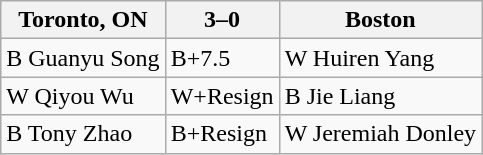<table class="wikitable">
<tr>
<th>Toronto, ON</th>
<th>3–0</th>
<th>Boston</th>
</tr>
<tr>
<td>B Guanyu Song</td>
<td>B+7.5</td>
<td>W Huiren Yang</td>
</tr>
<tr>
<td>W Qiyou Wu</td>
<td>W+Resign</td>
<td>B Jie Liang</td>
</tr>
<tr>
<td>B Tony Zhao</td>
<td>B+Resign</td>
<td>W Jeremiah Donley</td>
</tr>
</table>
